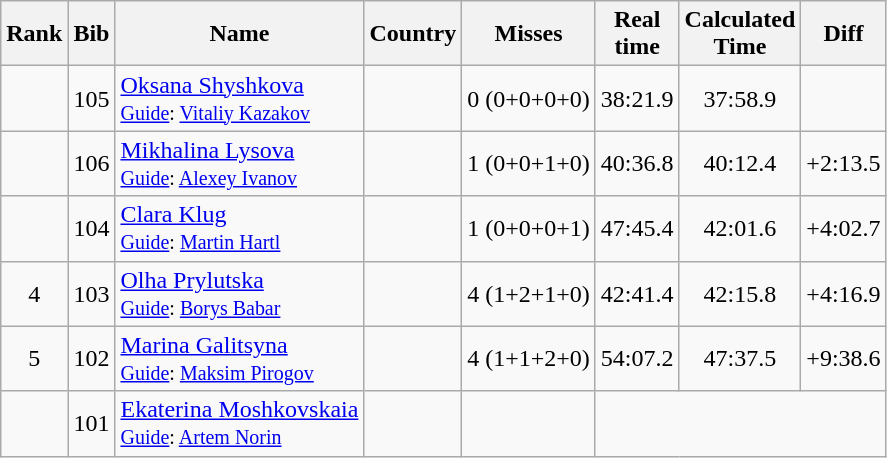<table class="wikitable sortable" style="text-align:center">
<tr>
<th>Rank</th>
<th>Bib</th>
<th>Name</th>
<th>Country</th>
<th>Misses</th>
<th>Real<br>time</th>
<th>Calculated<br>Time</th>
<th>Diff</th>
</tr>
<tr>
<td></td>
<td>105</td>
<td align="left"><a href='#'>Oksana Shyshkova</a><br><small><a href='#'>Guide</a>: <a href='#'>Vitaliy Kazakov</a></small></td>
<td align="left"></td>
<td>0 (0+0+0+0)</td>
<td>38:21.9</td>
<td>37:58.9</td>
<td></td>
</tr>
<tr>
<td></td>
<td>106</td>
<td align="left"><a href='#'>Mikhalina Lysova</a><br><small><a href='#'>Guide</a>: <a href='#'>Alexey Ivanov</a></small></td>
<td align="left"></td>
<td>1 (0+0+1+0)</td>
<td>40:36.8</td>
<td>40:12.4</td>
<td>+2:13.5</td>
</tr>
<tr>
<td></td>
<td>104</td>
<td align="left"><a href='#'>Clara Klug</a><br><small><a href='#'>Guide</a>: <a href='#'>Martin Hartl</a></small></td>
<td align="left"></td>
<td>1 (0+0+0+1)</td>
<td>47:45.4</td>
<td>42:01.6</td>
<td>+4:02.7</td>
</tr>
<tr>
<td>4</td>
<td>103</td>
<td align="left"><a href='#'>Olha Prylutska</a><br><small><a href='#'>Guide</a>: <a href='#'>Borys Babar</a></small></td>
<td align="left"></td>
<td>4 (1+2+1+0)</td>
<td>42:41.4</td>
<td>42:15.8</td>
<td>+4:16.9</td>
</tr>
<tr>
<td>5</td>
<td>102</td>
<td align="left"><a href='#'>Marina Galitsyna</a><br><small><a href='#'>Guide</a>: <a href='#'>Maksim Pirogov</a></small></td>
<td align="left"></td>
<td>4 (1+1+2+0)</td>
<td>54:07.2</td>
<td>47:37.5</td>
<td>+9:38.6</td>
</tr>
<tr>
<td></td>
<td>101</td>
<td align="left"><a href='#'>Ekaterina Moshkovskaia</a><br><small><a href='#'>Guide</a>: <a href='#'>Artem Norin</a></small></td>
<td align="left"></td>
<td></td>
<td colspan="3"></td>
</tr>
</table>
